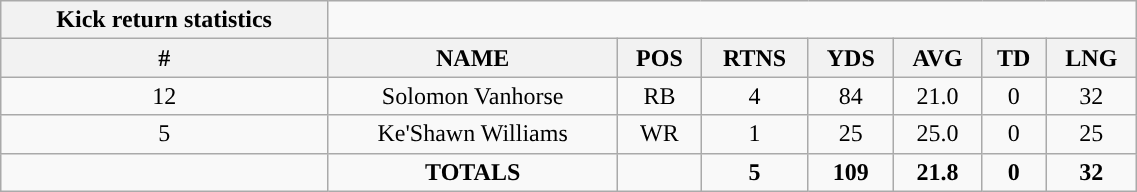<table style="width:60%; text-align:center;" class="wikitable collapsible collapsed">
<tr>
<th style="text-align:center; ">Kick return statistics</th>
</tr>
<tr>
<th>#</th>
<th>NAME</th>
<th>POS</th>
<th>RTNS</th>
<th>YDS</th>
<th>AVG</th>
<th>TD</th>
<th>LNG</th>
</tr>
<tr>
<td>12</td>
<td>Solomon Vanhorse</td>
<td>RB</td>
<td>4</td>
<td>84</td>
<td>21.0</td>
<td>0</td>
<td>32</td>
</tr>
<tr>
<td>5</td>
<td>Ke'Shawn Williams</td>
<td>WR</td>
<td>1</td>
<td>25</td>
<td>25.0</td>
<td>0</td>
<td>25</td>
</tr>
<tr>
<td></td>
<td><strong>TOTALS</strong></td>
<td></td>
<td><strong>5</strong></td>
<td><strong>109</strong></td>
<td><strong>21.8</strong></td>
<td><strong>0</strong></td>
<td><strong>32</strong></td>
</tr>
</table>
